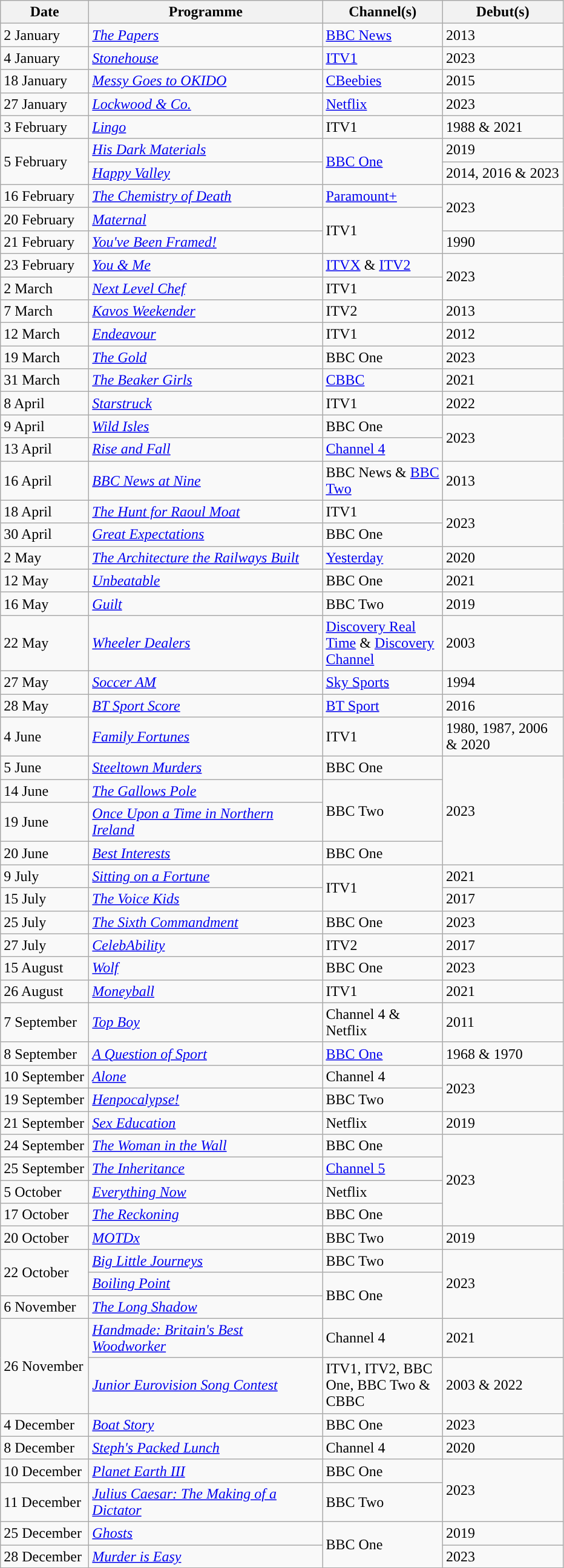<table class="wikitable">
<tr>
<th width=90>Date</th>
<th width=250>Programme</th>
<th width=125>Channel(s)</th>
<th width=125>Debut(s)</th>
</tr>
<tr>
<td>2 January</td>
<td><em><a href='#'>The Papers</a></em></td>
<td><a href='#'>BBC News</a></td>
<td>2013</td>
</tr>
<tr>
<td>4 January</td>
<td><em><a href='#'>Stonehouse</a></em></td>
<td><a href='#'>ITV1</a></td>
<td>2023</td>
</tr>
<tr>
<td>18 January</td>
<td><em><a href='#'>Messy Goes to OKIDO</a></em></td>
<td><a href='#'>CBeebies</a></td>
<td>2015</td>
</tr>
<tr>
<td>27 January</td>
<td><em><a href='#'>Lockwood & Co.</a></em></td>
<td><a href='#'>Netflix</a></td>
<td>2023</td>
</tr>
<tr>
<td>3 February</td>
<td><em><a href='#'>Lingo</a></em></td>
<td>ITV1</td>
<td>1988 & 2021</td>
</tr>
<tr>
<td rowspan="2">5 February</td>
<td><em><a href='#'>His Dark Materials</a></em></td>
<td rowspan="2"><a href='#'>BBC One</a></td>
<td>2019</td>
</tr>
<tr>
<td><em><a href='#'>Happy Valley</a></em></td>
<td>2014, 2016 & 2023</td>
</tr>
<tr>
<td>16 February</td>
<td><em><a href='#'>The Chemistry of Death</a></em></td>
<td><a href='#'>Paramount+</a></td>
<td rowspan="2">2023</td>
</tr>
<tr>
<td>20 February</td>
<td><em><a href='#'>Maternal</a></em></td>
<td rowspan="2">ITV1</td>
</tr>
<tr>
<td>21 February</td>
<td><em><a href='#'>You've Been Framed!</a></em></td>
<td>1990</td>
</tr>
<tr>
<td>23 February</td>
<td><em><a href='#'>You & Me</a></em></td>
<td><a href='#'>ITVX</a> & <a href='#'>ITV2</a></td>
<td rowspan="2">2023</td>
</tr>
<tr>
<td>2 March</td>
<td><em><a href='#'>Next Level Chef</a></em></td>
<td>ITV1</td>
</tr>
<tr>
<td>7 March</td>
<td><em><a href='#'>Kavos Weekender</a></em></td>
<td>ITV2</td>
<td>2013</td>
</tr>
<tr>
<td>12 March</td>
<td><em><a href='#'>Endeavour</a></em></td>
<td>ITV1</td>
<td>2012</td>
</tr>
<tr>
<td>19 March</td>
<td><em><a href='#'>The Gold</a></em></td>
<td>BBC One</td>
<td>2023</td>
</tr>
<tr>
<td>31 March</td>
<td><em><a href='#'>The Beaker Girls</a></em></td>
<td><a href='#'>CBBC</a></td>
<td>2021</td>
</tr>
<tr>
<td>8 April</td>
<td><em><a href='#'>Starstruck</a></em></td>
<td>ITV1</td>
<td>2022</td>
</tr>
<tr>
<td>9 April</td>
<td><em><a href='#'>Wild Isles</a></em></td>
<td>BBC One</td>
<td rowspan="2">2023</td>
</tr>
<tr>
<td>13 April</td>
<td><em><a href='#'>Rise and Fall</a></em></td>
<td><a href='#'>Channel 4</a></td>
</tr>
<tr>
<td>16 April</td>
<td><em><a href='#'>BBC News at Nine</a></em></td>
<td>BBC News & <a href='#'>BBC Two</a></td>
<td>2013</td>
</tr>
<tr>
<td>18 April</td>
<td><em><a href='#'>The Hunt for Raoul Moat</a></em></td>
<td>ITV1</td>
<td rowspan="2">2023</td>
</tr>
<tr>
<td>30 April</td>
<td><em><a href='#'>Great Expectations</a></em></td>
<td>BBC One</td>
</tr>
<tr>
<td>2 May</td>
<td><em><a href='#'>The Architecture the Railways Built</a></em></td>
<td><a href='#'>Yesterday</a></td>
<td>2020</td>
</tr>
<tr>
<td>12 May</td>
<td><em><a href='#'>Unbeatable</a></em></td>
<td>BBC One</td>
<td>2021</td>
</tr>
<tr>
<td>16 May</td>
<td><em><a href='#'>Guilt</a></em></td>
<td>BBC Two</td>
<td>2019</td>
</tr>
<tr>
<td>22 May</td>
<td><em><a href='#'>Wheeler Dealers</a></em></td>
<td><a href='#'>Discovery Real Time</a> & <a href='#'>Discovery Channel</a></td>
<td>2003</td>
</tr>
<tr>
<td>27 May</td>
<td><em><a href='#'>Soccer AM</a></em></td>
<td><a href='#'>Sky Sports</a></td>
<td>1994</td>
</tr>
<tr>
<td>28 May</td>
<td><em><a href='#'>BT Sport Score</a></em></td>
<td><a href='#'>BT Sport</a></td>
<td>2016</td>
</tr>
<tr>
<td>4 June</td>
<td><em><a href='#'>Family Fortunes</a></em></td>
<td>ITV1</td>
<td>1980, 1987, 2006 & 2020</td>
</tr>
<tr>
<td>5 June</td>
<td><em><a href='#'>Steeltown Murders</a></em></td>
<td>BBC One</td>
<td rowspan="4">2023</td>
</tr>
<tr>
<td>14 June</td>
<td><em><a href='#'>The Gallows Pole</a></em></td>
<td rowspan="2">BBC Two</td>
</tr>
<tr>
<td>19 June</td>
<td><em><a href='#'>Once Upon a Time in Northern Ireland</a></em></td>
</tr>
<tr>
<td>20 June</td>
<td><em><a href='#'>Best Interests</a></em></td>
<td>BBC One</td>
</tr>
<tr>
<td>9 July</td>
<td><em><a href='#'>Sitting on a Fortune</a></em></td>
<td rowspan="2">ITV1</td>
<td>2021</td>
</tr>
<tr>
<td>15 July</td>
<td><em><a href='#'>The Voice Kids</a></em></td>
<td>2017</td>
</tr>
<tr>
<td>25 July</td>
<td><em><a href='#'>The Sixth Commandment</a></em></td>
<td>BBC One</td>
<td>2023</td>
</tr>
<tr>
<td>27 July</td>
<td><em><a href='#'>CelebAbility</a></em></td>
<td>ITV2</td>
<td>2017</td>
</tr>
<tr>
<td>15 August</td>
<td><em><a href='#'>Wolf</a></em></td>
<td>BBC One</td>
<td>2023</td>
</tr>
<tr>
<td>26 August</td>
<td><em><a href='#'>Moneyball</a></em></td>
<td>ITV1</td>
<td>2021</td>
</tr>
<tr>
<td>7 September</td>
<td><em><a href='#'>Top Boy</a></em></td>
<td>Channel 4 & Netflix</td>
<td>2011</td>
</tr>
<tr>
<td>8 September</td>
<td><em><a href='#'>A Question of Sport</a></em></td>
<td><a href='#'>BBC One</a></td>
<td>1968 & 1970</td>
</tr>
<tr>
<td>10 September</td>
<td><em><a href='#'>Alone</a></em></td>
<td>Channel 4</td>
<td rowspan="2">2023</td>
</tr>
<tr>
<td>19 September</td>
<td><em><a href='#'>Henpocalypse!</a></em></td>
<td>BBC Two</td>
</tr>
<tr>
<td>21 September</td>
<td><em><a href='#'>Sex Education</a></em></td>
<td>Netflix</td>
<td>2019</td>
</tr>
<tr>
<td>24 September</td>
<td><em><a href='#'>The Woman in the Wall</a></em></td>
<td>BBC One</td>
<td rowspan="4">2023</td>
</tr>
<tr>
<td>25 September</td>
<td><em><a href='#'>The Inheritance</a></em></td>
<td><a href='#'>Channel 5</a></td>
</tr>
<tr>
<td>5 October</td>
<td><em><a href='#'>Everything Now</a></em></td>
<td>Netflix</td>
</tr>
<tr>
<td>17 October</td>
<td><em><a href='#'>The Reckoning</a></em></td>
<td>BBC One</td>
</tr>
<tr>
<td>20 October</td>
<td><em><a href='#'>MOTDx</a></em></td>
<td>BBC Two</td>
<td>2019</td>
</tr>
<tr>
<td rowspan="2">22 October</td>
<td><em><a href='#'>Big Little Journeys</a></em></td>
<td>BBC Two</td>
<td rowspan="3">2023</td>
</tr>
<tr>
<td><em><a href='#'>Boiling Point</a></em></td>
<td rowspan="2">BBC One</td>
</tr>
<tr>
<td>6 November</td>
<td><em><a href='#'>The Long Shadow</a></em></td>
</tr>
<tr>
<td rowspan="2">26 November</td>
<td><em><a href='#'>Handmade: Britain's Best Woodworker</a></em></td>
<td>Channel 4</td>
<td>2021</td>
</tr>
<tr>
<td><em><a href='#'>Junior Eurovision Song Contest</a></em></td>
<td>ITV1, ITV2, BBC One, BBC Two & CBBC</td>
<td>2003 & 2022</td>
</tr>
<tr>
<td>4 December</td>
<td><em><a href='#'>Boat Story</a></em></td>
<td>BBC One</td>
<td>2023</td>
</tr>
<tr>
<td>8 December</td>
<td><em><a href='#'>Steph's Packed Lunch</a></em></td>
<td>Channel 4</td>
<td>2020</td>
</tr>
<tr>
<td>10 December</td>
<td><em><a href='#'>Planet Earth III</a></em></td>
<td>BBC One</td>
<td rowspan="2">2023</td>
</tr>
<tr>
<td>11 December</td>
<td><em><a href='#'>Julius Caesar: The Making of a Dictator</a></em></td>
<td>BBC Two</td>
</tr>
<tr>
<td>25 December</td>
<td><em><a href='#'>Ghosts</a></em></td>
<td rowspan="2">BBC One</td>
<td>2019</td>
</tr>
<tr>
<td>28 December</td>
<td><em><a href='#'>Murder is Easy</a></em></td>
<td>2023</td>
</tr>
</table>
